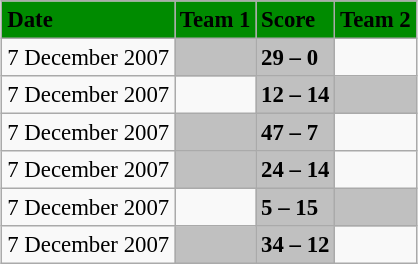<table class="wikitable" style="margin:0.5em auto; font-size:95%">
<tr bgcolor="#008B00">
<td><strong>Date</strong></td>
<td><strong>Team 1</strong></td>
<td><strong>Score</strong></td>
<td><strong>Team 2</strong></td>
</tr>
<tr>
<td>7 December 2007</td>
<td bgcolor="silver"><strong></strong></td>
<td bgcolor="silver"><strong>29 – 0</strong></td>
<td></td>
</tr>
<tr>
<td>7 December 2007</td>
<td></td>
<td bgcolor="silver"><strong>12 – 14</strong></td>
<td bgcolor="silver"><strong></strong></td>
</tr>
<tr>
<td>7 December 2007</td>
<td bgcolor="silver"><strong></strong></td>
<td bgcolor="silver"><strong>47 – 7</strong></td>
<td></td>
</tr>
<tr>
<td>7 December 2007</td>
<td bgcolor="silver"><strong></strong></td>
<td bgcolor="silver"><strong>24 – 14</strong></td>
<td></td>
</tr>
<tr>
<td>7 December 2007</td>
<td></td>
<td bgcolor="silver"><strong>5 – 15</strong></td>
<td bgcolor="silver"><strong></strong></td>
</tr>
<tr>
<td>7 December 2007</td>
<td bgcolor="silver"><strong></strong></td>
<td bgcolor="silver"><strong>34 – 12</strong></td>
<td></td>
</tr>
</table>
